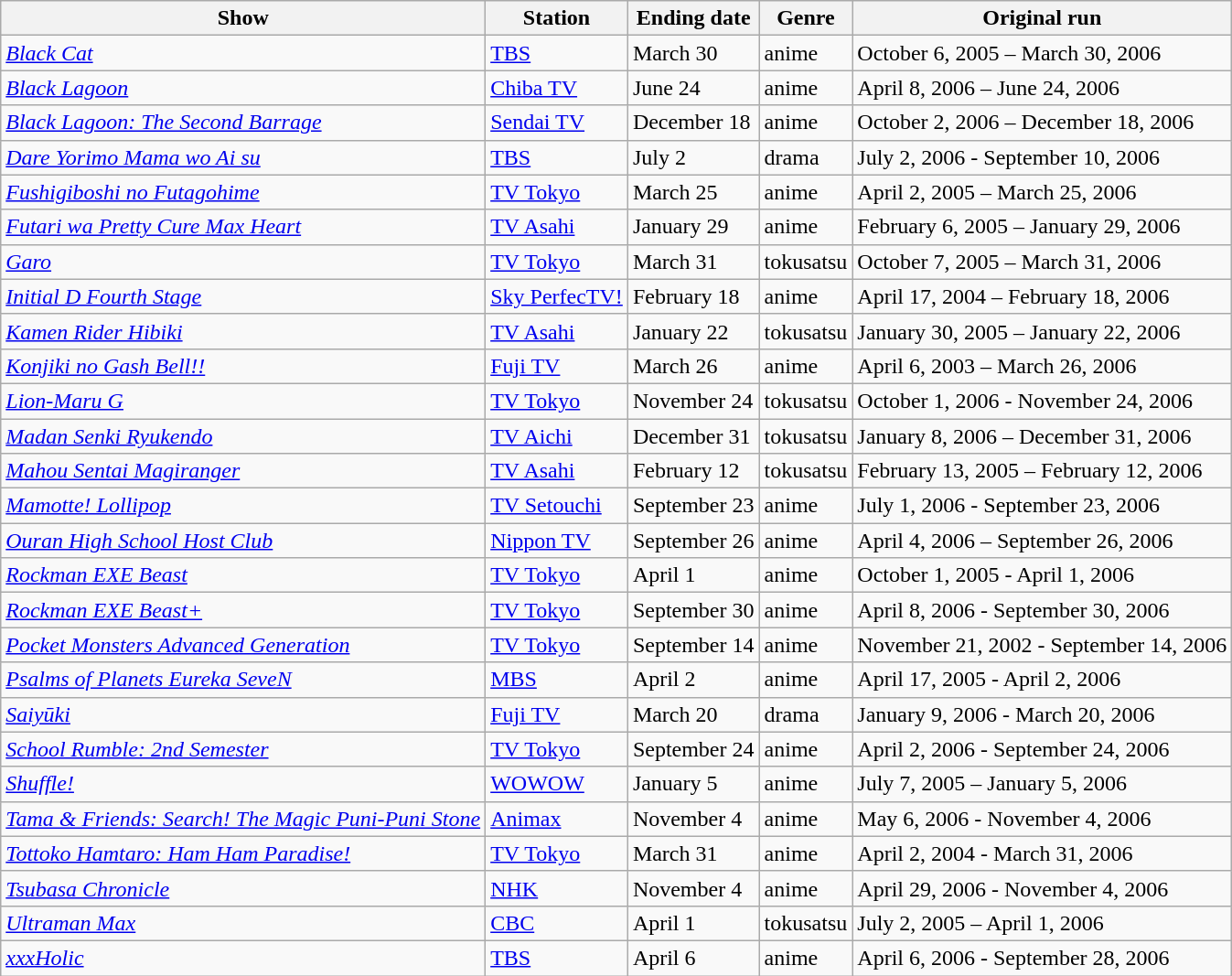<table class="wikitable sortable">
<tr>
<th>Show</th>
<th>Station</th>
<th>Ending date</th>
<th>Genre</th>
<th>Original run</th>
</tr>
<tr>
<td><em><a href='#'>Black Cat</a></em></td>
<td><a href='#'>TBS</a></td>
<td>March 30</td>
<td>anime</td>
<td>October 6, 2005 – March 30, 2006</td>
</tr>
<tr>
<td><em><a href='#'>Black Lagoon</a></em></td>
<td><a href='#'>Chiba TV</a></td>
<td>June 24</td>
<td>anime</td>
<td>April 8, 2006 – June 24, 2006</td>
</tr>
<tr>
<td><em><a href='#'>Black Lagoon: The Second Barrage</a></em></td>
<td><a href='#'>Sendai TV</a></td>
<td>December 18</td>
<td>anime</td>
<td>October 2, 2006 – December 18, 2006</td>
</tr>
<tr>
<td><em><a href='#'>Dare Yorimo Mama wo Ai su</a></em></td>
<td><a href='#'>TBS</a></td>
<td>July 2</td>
<td>drama</td>
<td>July 2, 2006 - September 10, 2006</td>
</tr>
<tr>
<td><em><a href='#'>Fushigiboshi no Futagohime</a></em></td>
<td><a href='#'>TV Tokyo</a></td>
<td>March 25</td>
<td>anime</td>
<td>April 2, 2005 – March 25, 2006</td>
</tr>
<tr>
<td><em><a href='#'>Futari wa Pretty Cure Max Heart</a></em></td>
<td><a href='#'>TV Asahi</a></td>
<td>January 29</td>
<td>anime</td>
<td>February 6, 2005 – January 29, 2006</td>
</tr>
<tr>
<td><em><a href='#'>Garo</a></em></td>
<td><a href='#'>TV Tokyo</a></td>
<td>March 31</td>
<td>tokusatsu</td>
<td>October 7, 2005 – March 31, 2006</td>
</tr>
<tr>
<td><em><a href='#'>Initial D Fourth Stage</a></em></td>
<td><a href='#'>Sky PerfecTV!</a></td>
<td>February 18</td>
<td>anime</td>
<td>April 17, 2004 – February 18, 2006</td>
</tr>
<tr>
<td><em><a href='#'>Kamen Rider Hibiki</a></em></td>
<td><a href='#'>TV Asahi</a></td>
<td>January 22</td>
<td>tokusatsu</td>
<td>January 30, 2005 – January 22, 2006</td>
</tr>
<tr>
<td><em><a href='#'>Konjiki no Gash Bell!!</a></em></td>
<td><a href='#'>Fuji TV</a></td>
<td>March 26</td>
<td>anime</td>
<td>April 6, 2003 – March 26, 2006</td>
</tr>
<tr>
<td><em><a href='#'>Lion-Maru G</a></em></td>
<td><a href='#'>TV Tokyo</a></td>
<td>November 24</td>
<td>tokusatsu</td>
<td>October 1, 2006 - November 24, 2006</td>
</tr>
<tr>
<td><em><a href='#'>Madan Senki Ryukendo</a></em></td>
<td><a href='#'>TV Aichi</a></td>
<td>December 31</td>
<td>tokusatsu</td>
<td>January 8, 2006 – December 31, 2006</td>
</tr>
<tr>
<td><em><a href='#'>Mahou Sentai Magiranger</a></em></td>
<td><a href='#'>TV Asahi</a></td>
<td>February 12</td>
<td>tokusatsu</td>
<td>February 13, 2005 – February 12, 2006</td>
</tr>
<tr>
<td><em><a href='#'>Mamotte! Lollipop</a></em></td>
<td><a href='#'>TV Setouchi</a></td>
<td>September 23</td>
<td>anime</td>
<td>July 1, 2006 - September 23, 2006</td>
</tr>
<tr>
<td><em><a href='#'>Ouran High School Host Club</a></em></td>
<td><a href='#'>Nippon TV</a></td>
<td>September 26</td>
<td>anime</td>
<td>April 4, 2006 – September 26, 2006</td>
</tr>
<tr>
<td><em><a href='#'>Rockman EXE Beast</a></em></td>
<td><a href='#'>TV Tokyo</a></td>
<td>April 1</td>
<td>anime</td>
<td>October 1, 2005 - April 1, 2006</td>
</tr>
<tr>
<td><em><a href='#'>Rockman EXE Beast+</a></em></td>
<td><a href='#'>TV Tokyo</a></td>
<td>September 30</td>
<td>anime</td>
<td>April 8, 2006 - September 30, 2006</td>
</tr>
<tr>
<td><em><a href='#'>Pocket Monsters Advanced Generation</a></em></td>
<td><a href='#'>TV Tokyo</a></td>
<td>September 14</td>
<td>anime</td>
<td>November 21, 2002 - September 14, 2006</td>
</tr>
<tr>
<td><em><a href='#'>Psalms of Planets Eureka SeveN</a></em></td>
<td><a href='#'>MBS</a></td>
<td>April 2</td>
<td>anime</td>
<td>April 17, 2005 - April 2, 2006</td>
</tr>
<tr>
<td><em><a href='#'>Saiyūki</a></em></td>
<td><a href='#'>Fuji TV</a></td>
<td>March 20</td>
<td>drama</td>
<td>January 9, 2006 - March 20, 2006</td>
</tr>
<tr>
<td><em><a href='#'>School Rumble: 2nd Semester</a></em></td>
<td><a href='#'>TV Tokyo</a></td>
<td>September 24</td>
<td>anime</td>
<td>April 2, 2006 - September 24, 2006</td>
</tr>
<tr>
<td><em><a href='#'>Shuffle!</a></em></td>
<td><a href='#'>WOWOW</a></td>
<td>January 5</td>
<td>anime</td>
<td>July 7, 2005 – January 5, 2006</td>
</tr>
<tr>
<td><em><a href='#'>Tama & Friends: Search! The Magic Puni-Puni Stone</a></em></td>
<td><a href='#'>Animax</a></td>
<td>November 4</td>
<td>anime</td>
<td>May 6, 2006 - November 4, 2006</td>
</tr>
<tr>
<td><em><a href='#'>Tottoko Hamtaro: Ham Ham Paradise!</a></em></td>
<td><a href='#'>TV Tokyo</a></td>
<td>March 31</td>
<td>anime</td>
<td>April 2, 2004 - March 31, 2006</td>
</tr>
<tr>
<td><em><a href='#'>Tsubasa Chronicle</a></em></td>
<td><a href='#'>NHK</a></td>
<td>November 4</td>
<td>anime</td>
<td>April 29, 2006 - November 4, 2006</td>
</tr>
<tr>
<td><em><a href='#'>Ultraman Max</a></em></td>
<td><a href='#'>CBC</a></td>
<td>April 1</td>
<td>tokusatsu</td>
<td>July 2, 2005 – April 1, 2006</td>
</tr>
<tr>
<td><em><a href='#'>xxxHolic</a></em></td>
<td><a href='#'>TBS</a></td>
<td>April 6</td>
<td>anime</td>
<td>April 6, 2006 - September 28, 2006</td>
</tr>
</table>
